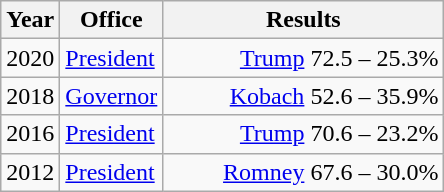<table class=wikitable>
<tr>
<th width="30">Year</th>
<th width="60">Office</th>
<th width="180">Results</th>
</tr>
<tr>
<td>2020</td>
<td><a href='#'>President</a></td>
<td align="right" ><a href='#'>Trump</a> 72.5 – 25.3%</td>
</tr>
<tr>
<td>2018</td>
<td><a href='#'>Governor</a></td>
<td align="right" ><a href='#'>Kobach</a> 52.6 – 35.9%</td>
</tr>
<tr>
<td>2016</td>
<td><a href='#'>President</a></td>
<td align="right" ><a href='#'>Trump</a> 70.6 – 23.2%</td>
</tr>
<tr>
<td>2012</td>
<td><a href='#'>President</a></td>
<td align="right" ><a href='#'>Romney</a> 67.6 – 30.0%</td>
</tr>
</table>
